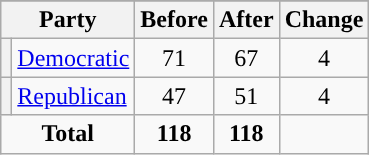<table class="wikitable" style="text-align:center;">
<tr>
</tr>
<tr>
<th colspan=2>Party</th>
<th>Before</th>
<th>After</th>
<th>Change</th>
</tr>
<tr>
<th style="background-color:"></th>
<td style="text-align:left;"><a href='#'>Democratic</a></td>
<td>71</td>
<td>67</td>
<td> 4</td>
</tr>
<tr>
<th style="background-color:"></th>
<td style="text-align:left;"><a href='#'>Republican</a></td>
<td>47</td>
<td>51</td>
<td> 4</td>
</tr>
<tr>
<td colspan=2><strong>Total</strong></td>
<td><strong>118</strong></td>
<td><strong>118</strong></td>
<td></td>
</tr>
</table>
